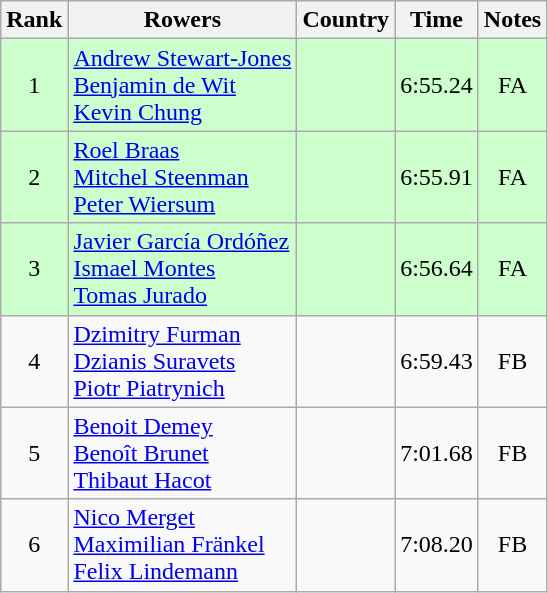<table class="wikitable" style="text-align:center">
<tr>
<th>Rank</th>
<th>Rowers</th>
<th>Country</th>
<th>Time</th>
<th>Notes</th>
</tr>
<tr bgcolor=ccffcc>
<td>1</td>
<td align="left"><a href='#'>Andrew Stewart-Jones</a><br><a href='#'>Benjamin de Wit</a><br><a href='#'>Kevin Chung</a></td>
<td align="left"></td>
<td>6:55.24</td>
<td>FA</td>
</tr>
<tr bgcolor=ccffcc>
<td>2</td>
<td align="left"><a href='#'>Roel Braas</a><br><a href='#'>Mitchel Steenman</a><br><a href='#'>Peter Wiersum</a></td>
<td align="left"></td>
<td>6:55.91</td>
<td>FA</td>
</tr>
<tr bgcolor=ccffcc>
<td>3</td>
<td align="left"><a href='#'>Javier García Ordóñez</a><br><a href='#'>Ismael Montes</a><br><a href='#'>Tomas Jurado</a></td>
<td align="left"></td>
<td>6:56.64</td>
<td>FA</td>
</tr>
<tr>
<td>4</td>
<td align="left"><a href='#'>Dzimitry Furman</a><br><a href='#'>Dzianis Suravets</a><br><a href='#'>Piotr Piatrynich</a></td>
<td align="left"></td>
<td>6:59.43</td>
<td>FB</td>
</tr>
<tr>
<td>5</td>
<td align="left"><a href='#'>Benoit Demey</a><br><a href='#'>Benoît Brunet</a><br><a href='#'>Thibaut Hacot</a></td>
<td align="left"></td>
<td>7:01.68</td>
<td>FB</td>
</tr>
<tr>
<td>6</td>
<td align="left"><a href='#'>Nico Merget</a><br><a href='#'>Maximilian Fränkel</a><br><a href='#'>Felix Lindemann</a></td>
<td align="left"></td>
<td>7:08.20</td>
<td>FB</td>
</tr>
</table>
